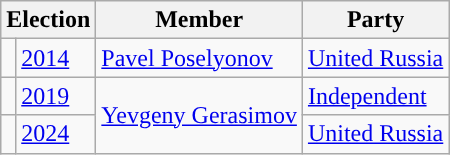<table class="wikitable">
<tr>
<th colspan="2">Election</th>
<th>Member</th>
<th>Party</th>
</tr>
<tr>
<td style="background-color:"></td>
<td><a href='#'>2014</a></td>
<td><a href='#'>Pavel Poselyonov</a></td>
<td><a href='#'>United Russia</a></td>
</tr>
<tr>
<td style="background-color:"></td>
<td><a href='#'>2019</a></td>
<td rowspan=2><a href='#'>Yevgeny Gerasimov</a></td>
<td><a href='#'>Independent</a></td>
</tr>
<tr>
<td style="background-color:"></td>
<td><a href='#'>2024</a></td>
<td><a href='#'>United Russia</a></td>
</tr>
</table>
